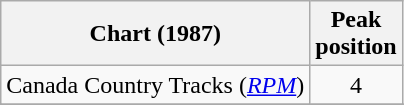<table class="wikitable sortable">
<tr>
<th align="left">Chart (1987)</th>
<th align="center">Peak<br>position</th>
</tr>
<tr>
<td align="left">Canada Country Tracks (<em><a href='#'>RPM</a></em>)</td>
<td align="center">4</td>
</tr>
<tr>
</tr>
<tr>
</tr>
</table>
